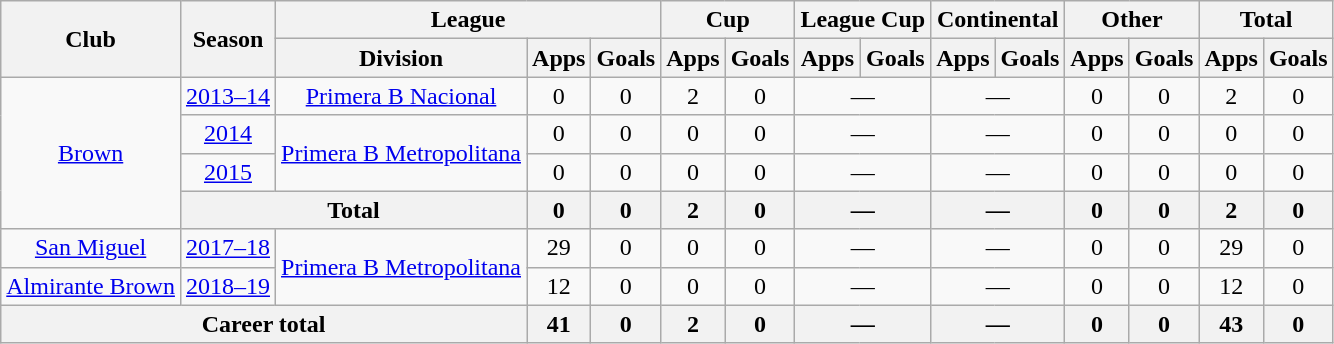<table class="wikitable" style="text-align:center">
<tr>
<th rowspan="2">Club</th>
<th rowspan="2">Season</th>
<th colspan="3">League</th>
<th colspan="2">Cup</th>
<th colspan="2">League Cup</th>
<th colspan="2">Continental</th>
<th colspan="2">Other</th>
<th colspan="2">Total</th>
</tr>
<tr>
<th>Division</th>
<th>Apps</th>
<th>Goals</th>
<th>Apps</th>
<th>Goals</th>
<th>Apps</th>
<th>Goals</th>
<th>Apps</th>
<th>Goals</th>
<th>Apps</th>
<th>Goals</th>
<th>Apps</th>
<th>Goals</th>
</tr>
<tr>
<td rowspan="4"><a href='#'>Brown</a></td>
<td><a href='#'>2013–14</a></td>
<td rowspan="1"><a href='#'>Primera B Nacional</a></td>
<td>0</td>
<td>0</td>
<td>2</td>
<td>0</td>
<td colspan="2">—</td>
<td colspan="2">—</td>
<td>0</td>
<td>0</td>
<td>2</td>
<td>0</td>
</tr>
<tr>
<td><a href='#'>2014</a></td>
<td rowspan="2"><a href='#'>Primera B Metropolitana</a></td>
<td>0</td>
<td>0</td>
<td>0</td>
<td>0</td>
<td colspan="2">—</td>
<td colspan="2">—</td>
<td>0</td>
<td>0</td>
<td>0</td>
<td>0</td>
</tr>
<tr>
<td><a href='#'>2015</a></td>
<td>0</td>
<td>0</td>
<td>0</td>
<td>0</td>
<td colspan="2">—</td>
<td colspan="2">—</td>
<td>0</td>
<td>0</td>
<td>0</td>
<td>0</td>
</tr>
<tr>
<th colspan="2">Total</th>
<th>0</th>
<th>0</th>
<th>2</th>
<th>0</th>
<th colspan="2">—</th>
<th colspan="2">—</th>
<th>0</th>
<th>0</th>
<th>2</th>
<th>0</th>
</tr>
<tr>
<td rowspan="1"><a href='#'>San Miguel</a></td>
<td><a href='#'>2017–18</a></td>
<td rowspan="2"><a href='#'>Primera B Metropolitana</a></td>
<td>29</td>
<td>0</td>
<td>0</td>
<td>0</td>
<td colspan="2">—</td>
<td colspan="2">—</td>
<td>0</td>
<td>0</td>
<td>29</td>
<td>0</td>
</tr>
<tr>
<td rowspan="1"><a href='#'>Almirante Brown</a></td>
<td><a href='#'>2018–19</a></td>
<td>12</td>
<td>0</td>
<td>0</td>
<td>0</td>
<td colspan="2">—</td>
<td colspan="2">—</td>
<td>0</td>
<td>0</td>
<td>12</td>
<td>0</td>
</tr>
<tr>
<th colspan="3">Career total</th>
<th>41</th>
<th>0</th>
<th>2</th>
<th>0</th>
<th colspan="2">—</th>
<th colspan="2">—</th>
<th>0</th>
<th>0</th>
<th>43</th>
<th>0</th>
</tr>
</table>
